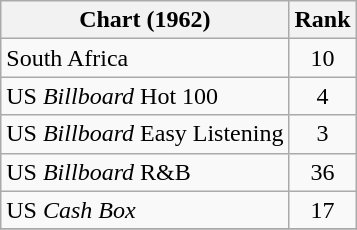<table class="wikitable sortable">
<tr>
<th>Chart (1962)</th>
<th style="text-align:center;">Rank</th>
</tr>
<tr>
<td>South Africa</td>
<td align="center">10</td>
</tr>
<tr>
<td>US <em>Billboard</em> Hot 100</td>
<td style="text-align:center;">4</td>
</tr>
<tr>
<td>US <em>Billboard</em> Easy Listening</td>
<td style="text-align:center;">3</td>
</tr>
<tr>
<td>US <em>Billboard</em> R&B</td>
<td style="text-align:center;">36</td>
</tr>
<tr>
<td>US <em>Cash Box</em></td>
<td style="text-align:center;">17</td>
</tr>
<tr>
</tr>
</table>
